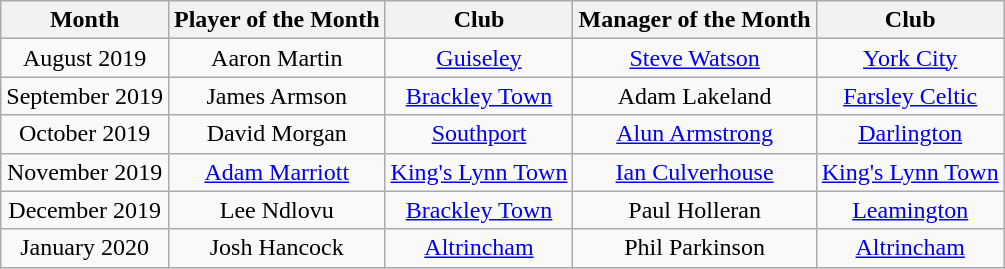<table class=wikitable style="text-align:center">
<tr>
<th>Month</th>
<th>Player of the Month</th>
<th>Club</th>
<th>Manager of the Month</th>
<th>Club</th>
</tr>
<tr>
<td>August 2019</td>
<td>Aaron Martin</td>
<td><a href='#'>Guiseley</a></td>
<td><a href='#'>Steve Watson</a></td>
<td><a href='#'>York City</a></td>
</tr>
<tr>
<td>September 2019</td>
<td>James Armson</td>
<td><a href='#'>Brackley Town</a></td>
<td>Adam Lakeland</td>
<td><a href='#'>Farsley Celtic</a></td>
</tr>
<tr>
<td>October 2019</td>
<td>David Morgan</td>
<td><a href='#'>Southport</a></td>
<td><a href='#'>Alun Armstrong</a></td>
<td><a href='#'>Darlington</a></td>
</tr>
<tr>
<td>November 2019</td>
<td><a href='#'>Adam Marriott</a></td>
<td><a href='#'>King's Lynn Town</a></td>
<td><a href='#'>Ian Culverhouse</a></td>
<td><a href='#'>King's Lynn Town</a></td>
</tr>
<tr>
<td>December 2019</td>
<td>Lee Ndlovu</td>
<td><a href='#'>Brackley Town</a></td>
<td>Paul Holleran</td>
<td><a href='#'>Leamington</a></td>
</tr>
<tr>
<td>January 2020</td>
<td>Josh Hancock</td>
<td><a href='#'>Altrincham</a></td>
<td>Phil Parkinson</td>
<td><a href='#'>Altrincham</a></td>
</tr>
</table>
